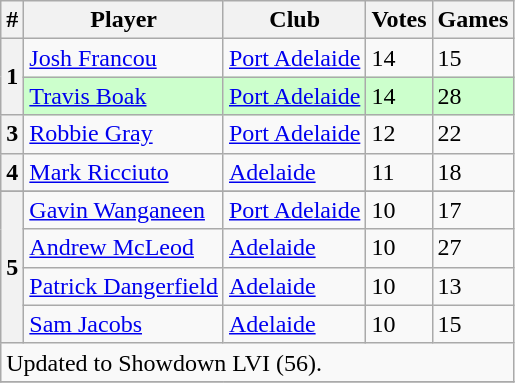<table class="wikitable">
<tr>
<th>#</th>
<th>Player</th>
<th>Club</th>
<th>Votes</th>
<th>Games</th>
</tr>
<tr>
<th rowspan="2">1</th>
<td><a href='#'>Josh Francou</a></td>
<td><a href='#'>Port Adelaide</a></td>
<td>14</td>
<td>15</td>
</tr>
<tr style="background:#cfc;">
<td><a href='#'>Travis Boak</a></td>
<td><a href='#'>Port Adelaide</a></td>
<td>14</td>
<td>28</td>
</tr>
<tr>
<th>3</th>
<td><a href='#'>Robbie Gray</a></td>
<td><a href='#'>Port Adelaide</a></td>
<td>12</td>
<td>22</td>
</tr>
<tr>
<th>4</th>
<td><a href='#'>Mark Ricciuto</a></td>
<td><a href='#'>Adelaide</a></td>
<td>11</td>
<td>18</td>
</tr>
<tr>
</tr>
<tr>
<th rowspan="4">5</th>
<td><a href='#'>Gavin Wanganeen</a></td>
<td><a href='#'>Port Adelaide</a></td>
<td>10</td>
<td>17</td>
</tr>
<tr>
<td><a href='#'>Andrew McLeod</a></td>
<td><a href='#'>Adelaide</a></td>
<td>10</td>
<td>27</td>
</tr>
<tr>
<td><a href='#'>Patrick Dangerfield</a></td>
<td><a href='#'>Adelaide</a></td>
<td>10</td>
<td>13</td>
</tr>
<tr>
<td><a href='#'>Sam Jacobs</a></td>
<td><a href='#'>Adelaide</a></td>
<td>10</td>
<td>15</td>
</tr>
<tr>
<td colspan="5">Updated to Showdown LVI (56).</td>
</tr>
<tr>
</tr>
</table>
